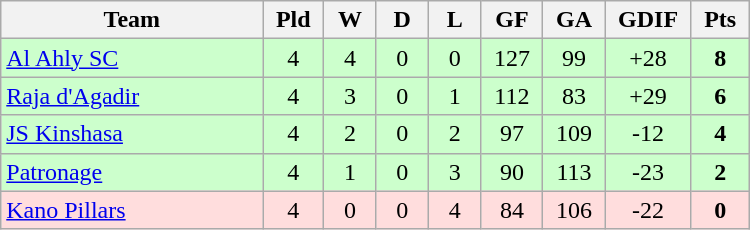<table class=wikitable style="text-align:center" width=500>
<tr>
<th width=25%>Team</th>
<th width=5%>Pld</th>
<th width=5%>W</th>
<th width=5%>D</th>
<th width=5%>L</th>
<th width=5%>GF</th>
<th width=5%>GA</th>
<th width=5%>GDIF</th>
<th width=5%>Pts</th>
</tr>
<tr bgcolor=#ccffcc>
<td align="left"> <a href='#'>Al Ahly SC</a></td>
<td>4</td>
<td>4</td>
<td>0</td>
<td>0</td>
<td>127</td>
<td>99</td>
<td>+28</td>
<td><strong>8</strong></td>
</tr>
<tr bgcolor=#ccffcc>
<td align="left"> <a href='#'>Raja d'Agadir</a></td>
<td>4</td>
<td>3</td>
<td>0</td>
<td>1</td>
<td>112</td>
<td>83</td>
<td>+29</td>
<td><strong>6</strong></td>
</tr>
<tr bgcolor=#ccffcc>
<td align="left"> <a href='#'>JS Kinshasa</a></td>
<td>4</td>
<td>2</td>
<td>0</td>
<td>2</td>
<td>97</td>
<td>109</td>
<td>-12</td>
<td><strong>4</strong></td>
</tr>
<tr bgcolor=#ccffcc>
<td align="left"> <a href='#'>Patronage</a></td>
<td>4</td>
<td>1</td>
<td>0</td>
<td>3</td>
<td>90</td>
<td>113</td>
<td>-23</td>
<td><strong>2</strong></td>
</tr>
<tr bgcolor=#ffdddd>
<td align="left"> <a href='#'>Kano Pillars</a></td>
<td>4</td>
<td>0</td>
<td>0</td>
<td>4</td>
<td>84</td>
<td>106</td>
<td>-22</td>
<td><strong>0</strong></td>
</tr>
</table>
